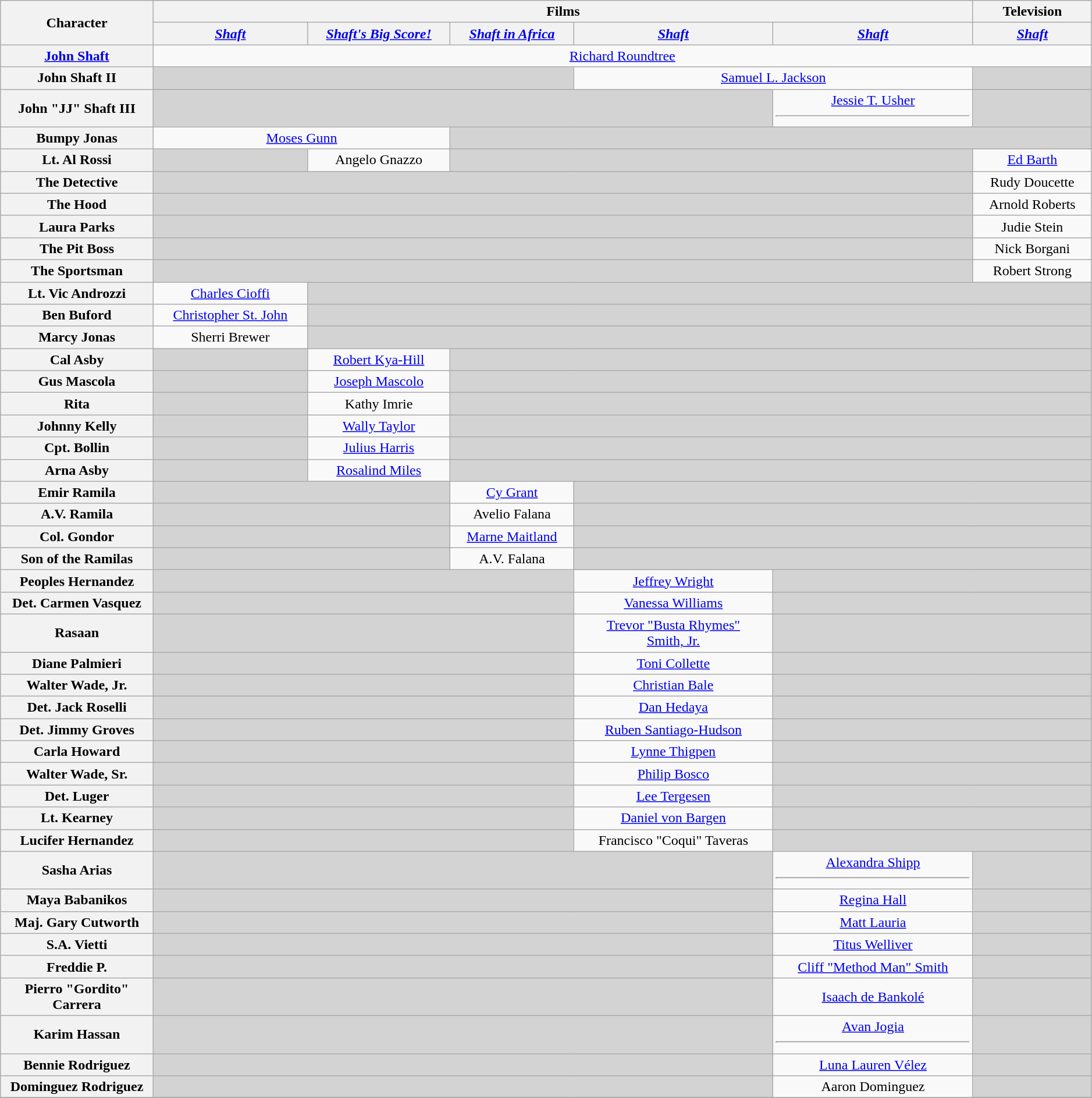<table class="wikitable" style="text-align:center; width:99%;">
<tr>
<th rowspan="2" style="width:14%;">Character</th>
<th colspan="5" style="text-align:center;">Films</th>
<th style="text-align:center;">Television</th>
</tr>
<tr>
<th style="text-align:center;"><a href='#'><em>Shaft</em></a><br></th>
<th style="text-align:center;"><em><a href='#'>Shaft's Big Score!</a></em></th>
<th style="text-align:center;"><em><a href='#'>Shaft in Africa</a></em></th>
<th style="text-align:center;"><a href='#'><em>Shaft</em></a><br></th>
<th style="text-align:center;"><a href='#'><em>Shaft</em></a><br></th>
<th style="text-align:center;"><em><a href='#'>Shaft</a></em><br></th>
</tr>
<tr>
<th><a href='#'>John Shaft</a></th>
<td colspan="6"><a href='#'>Richard Roundtree</a></td>
</tr>
<tr>
<th>John Shaft II</th>
<td colspan="3" style="background:#d3d3d3;"></td>
<td colspan="2"><a href='#'>Samuel L. Jackson</a></td>
<td style="background:#d3d3d3;"></td>
</tr>
<tr>
<th>John "JJ" Shaft III</th>
<td colspan="4" style="background:#d3d3d3;"></td>
<td><a href='#'>Jessie T. Usher</a> <hr></td>
<td style="background:#d3d3d3;"></td>
</tr>
<tr>
<th>Bumpy Jonas</th>
<td colspan="2"><a href='#'>Moses Gunn</a></td>
<td colspan="4" style="background:#d3d3d3;"></td>
</tr>
<tr>
<th>Lt. Al Rossi</th>
<td style="background:#d3d3d3;"></td>
<td>Angelo Gnazzo</td>
<td colspan="3" style="background:#d3d3d3;"></td>
<td><a href='#'>Ed Barth</a></td>
</tr>
<tr>
<th>The Detective</th>
<td colspan="5" style="background:#d3d3d3;"></td>
<td>Rudy Doucette</td>
</tr>
<tr>
<th>The Hood</th>
<td colspan="5" style="background:#d3d3d3;"></td>
<td>Arnold Roberts</td>
</tr>
<tr>
<th>Laura Parks</th>
<td colspan="5" style="background:#d3d3d3;"></td>
<td>Judie Stein</td>
</tr>
<tr>
<th>The Pit Boss</th>
<td colspan="5" style="background:#d3d3d3;"></td>
<td>Nick Borgani</td>
</tr>
<tr>
<th>The Sportsman</th>
<td colspan="5" style="background:#d3d3d3;"></td>
<td>Robert Strong</td>
</tr>
<tr>
<th>Lt. Vic Androzzi</th>
<td><a href='#'>Charles Cioffi</a></td>
<td colspan="5" style="background:#d3d3d3;"></td>
</tr>
<tr>
<th>Ben Buford</th>
<td><a href='#'>Christopher St. John</a></td>
<td colspan="5" style="background:#d3d3d3;"></td>
</tr>
<tr>
<th>Marcy Jonas</th>
<td>Sherri Brewer</td>
<td colspan="5" style="background:#d3d3d3;"></td>
</tr>
<tr>
<th>Cal Asby</th>
<td style="background:#d3d3d3;"></td>
<td><a href='#'>Robert Kya-Hill</a></td>
<td colspan="4" style="background:#d3d3d3;"></td>
</tr>
<tr>
<th>Gus Mascola</th>
<td style="background:#d3d3d3;"></td>
<td><a href='#'>Joseph Mascolo</a></td>
<td colspan="4" style="background:#d3d3d3;"></td>
</tr>
<tr>
<th>Rita</th>
<td style="background:#d3d3d3;"></td>
<td>Kathy Imrie</td>
<td colspan="4" style="background:#d3d3d3;"></td>
</tr>
<tr>
<th>Johnny Kelly</th>
<td style="background:#d3d3d3;"></td>
<td><a href='#'>Wally Taylor</a></td>
<td colspan="4" style="background:#d3d3d3;"></td>
</tr>
<tr>
<th>Cpt. Bollin</th>
<td style="background:#d3d3d3;"></td>
<td><a href='#'>Julius Harris</a></td>
<td colspan="4" style="background:#d3d3d3;"></td>
</tr>
<tr>
<th>Arna Asby</th>
<td style="background:#d3d3d3;"></td>
<td><a href='#'>Rosalind Miles</a></td>
<td colspan="4" style="background:#d3d3d3;"></td>
</tr>
<tr>
<th>Emir Ramila</th>
<td colspan="2" style="background:#d3d3d3;"></td>
<td><a href='#'>Cy Grant</a></td>
<td colspan="3" style="background:#d3d3d3;"></td>
</tr>
<tr>
<th>A.V. Ramila</th>
<td colspan="2" style="background:#d3d3d3;"></td>
<td>Avelio Falana</td>
<td colspan="3" style="background:#d3d3d3;"></td>
</tr>
<tr>
<th>Col. Gondor</th>
<td colspan="2" style="background:#d3d3d3;"></td>
<td><a href='#'>Marne Maitland</a></td>
<td colspan="3" style="background:#d3d3d3;"></td>
</tr>
<tr>
<th>Son of the Ramilas</th>
<td colspan="2" style="background:#d3d3d3;"></td>
<td>A.V. Falana</td>
<td colspan="3" style="background:#d3d3d3;"></td>
</tr>
<tr>
<th>Peoples Hernandez</th>
<td colspan="3" style="background:#d3d3d3;"></td>
<td><a href='#'>Jeffrey Wright</a></td>
<td colspan="2" style="background:#d3d3d3;"></td>
</tr>
<tr>
<th>Det. Carmen Vasquez</th>
<td colspan="3" style="background:#d3d3d3;"></td>
<td><a href='#'>Vanessa Williams</a></td>
<td colspan="2" style="background:#d3d3d3;"></td>
</tr>
<tr>
<th>Rasaan</th>
<td colspan="3" style="background:#d3d3d3;"></td>
<td><a href='#'>Trevor "Busta Rhymes" <br>Smith, Jr.</a></td>
<td colspan="2" style="background:#d3d3d3;"></td>
</tr>
<tr>
<th>Diane Palmieri</th>
<td colspan="3" style="background:#d3d3d3;"></td>
<td><a href='#'>Toni Collette</a></td>
<td colspan="2" style="background:#d3d3d3;"></td>
</tr>
<tr>
<th>Walter Wade, Jr.</th>
<td colspan="3" style="background:#d3d3d3;"></td>
<td><a href='#'>Christian Bale</a></td>
<td colspan="2" style="background:#d3d3d3;"></td>
</tr>
<tr>
<th>Det. Jack Roselli</th>
<td colspan="3" style="background:#d3d3d3;"></td>
<td><a href='#'>Dan Hedaya</a></td>
<td colspan="2" style="background:#d3d3d3;"></td>
</tr>
<tr>
<th>Det. Jimmy Groves</th>
<td colspan="3" style="background:#d3d3d3;"></td>
<td><a href='#'>Ruben Santiago-Hudson</a></td>
<td colspan="2" style="background:#d3d3d3;"></td>
</tr>
<tr>
<th>Carla Howard</th>
<td colspan="3" style="background:#d3d3d3;"></td>
<td><a href='#'>Lynne Thigpen</a></td>
<td colspan="2" style="background:#d3d3d3;"></td>
</tr>
<tr>
<th>Walter Wade, Sr.</th>
<td colspan="3" style="background:#d3d3d3;"></td>
<td><a href='#'>Philip Bosco</a></td>
<td colspan="2" style="background:#d3d3d3;"></td>
</tr>
<tr>
<th>Det. Luger</th>
<td colspan="3" style="background:#d3d3d3;"></td>
<td><a href='#'>Lee Tergesen</a></td>
<td colspan="2" style="background:#d3d3d3;"></td>
</tr>
<tr>
<th>Lt. Kearney</th>
<td colspan="3" style="background:#d3d3d3;"></td>
<td><a href='#'>Daniel von Bargen</a></td>
<td colspan="2" style="background:#d3d3d3;"></td>
</tr>
<tr>
<th>Lucifer Hernandez</th>
<td colspan="3" style="background:#d3d3d3;"></td>
<td>Francisco "Coqui" Taveras</td>
<td colspan="2" style="background:#d3d3d3;"></td>
</tr>
<tr>
<th>Sasha Arias</th>
<td colspan="4" style="background:#d3d3d3;"></td>
<td><a href='#'>Alexandra Shipp</a> <hr></td>
<td style="background:#d3d3d3;"></td>
</tr>
<tr>
<th>Maya Babanikos</th>
<td colspan="4" style="background:#d3d3d3;"></td>
<td><a href='#'>Regina Hall</a></td>
<td style="background:#d3d3d3;"></td>
</tr>
<tr>
<th>Maj. Gary Cutworth</th>
<td colspan="4" style="background:#d3d3d3;"></td>
<td><a href='#'>Matt Lauria</a></td>
<td style="background:#d3d3d3;"></td>
</tr>
<tr>
<th>S.A. Vietti</th>
<td colspan="4" style="background:#d3d3d3;"></td>
<td><a href='#'>Titus Welliver</a></td>
<td style="background:#d3d3d3;"></td>
</tr>
<tr>
<th>Freddie P.</th>
<td colspan="4" style="background:#d3d3d3;"></td>
<td><a href='#'>Cliff "Method Man" Smith</a></td>
<td style="background:#d3d3d3;"></td>
</tr>
<tr>
<th>Pierro "Gordito" Carrera</th>
<td colspan="4" style="background:#d3d3d3;"></td>
<td><a href='#'>Isaach de Bankolé</a></td>
<td style="background:#d3d3d3;"></td>
</tr>
<tr>
<th>Karim Hassan</th>
<td colspan="4" style="background:#d3d3d3;"></td>
<td><a href='#'>Avan Jogia</a> <hr></td>
<td style="background:#d3d3d3;"></td>
</tr>
<tr>
<th>Bennie Rodriguez</th>
<td colspan="4" style="background:#d3d3d3;"></td>
<td><a href='#'>Luna Lauren Vélez</a></td>
<td style="background:#d3d3d3;"></td>
</tr>
<tr>
<th>Dominguez Rodriguez</th>
<td colspan="4" style="background:#d3d3d3;"></td>
<td>Aaron Dominguez</td>
<td style="background:#d3d3d3;"></td>
</tr>
<tr>
</tr>
</table>
